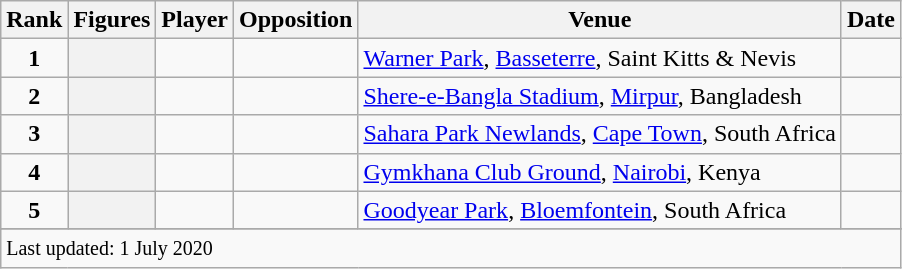<table class="wikitable plainrowheaders sortable">
<tr>
<th scope=col>Rank</th>
<th scope=col>Figures</th>
<th scope=col>Player</th>
<th scope=col>Opposition</th>
<th scope=col>Venue</th>
<th scope=col>Date</th>
</tr>
<tr>
<td align=center><strong>1</strong></td>
<th scope=row style=text-align:center;></th>
<td></td>
<td></td>
<td><a href='#'>Warner Park</a>, <a href='#'>Basseterre</a>, Saint Kitts & Nevis</td>
<td></td>
</tr>
<tr>
<td align=center><strong>2</strong></td>
<th scope=row style=text-align:center;></th>
<td></td>
<td></td>
<td><a href='#'>Shere-e-Bangla Stadium</a>, <a href='#'>Mirpur</a>, Bangladesh</td>
<td></td>
</tr>
<tr>
<td align=center><strong>3</strong></td>
<th scope=row style=text-align:center;></th>
<td></td>
<td></td>
<td><a href='#'>Sahara Park Newlands</a>, <a href='#'>Cape Town</a>, South Africa</td>
<td></td>
</tr>
<tr>
<td align=center><strong>4</strong></td>
<th scope=row style=text-align:center;></th>
<td></td>
<td></td>
<td><a href='#'>Gymkhana Club Ground</a>, <a href='#'>Nairobi</a>, Kenya</td>
<td></td>
</tr>
<tr>
<td align=center><strong>5</strong></td>
<th scope=row style=text-align:center;></th>
<td></td>
<td></td>
<td><a href='#'>Goodyear Park</a>, <a href='#'>Bloemfontein</a>, South Africa</td>
<td></td>
</tr>
<tr>
</tr>
<tr class=sortbottom>
<td colspan=6><small>Last updated: 1 July 2020</small></td>
</tr>
</table>
